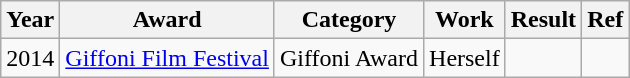<table class="wikitable">
<tr>
<th>Year</th>
<th>Award</th>
<th>Category</th>
<th>Work</th>
<th>Result</th>
<th>Ref</th>
</tr>
<tr>
<td>2014</td>
<td><a href='#'>Giffoni Film Festival</a></td>
<td>Giffoni Award</td>
<td>Herself</td>
<td></td>
<td></td>
</tr>
</table>
